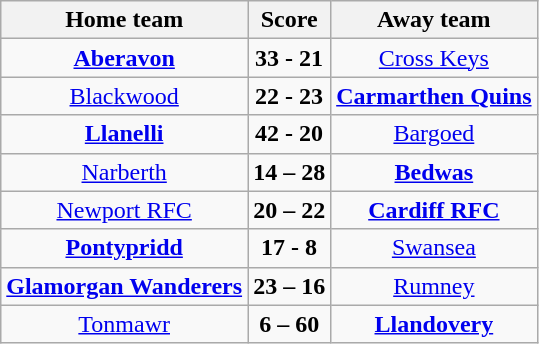<table class="wikitable" style="text-align: center">
<tr>
<th>Home team</th>
<th>Score</th>
<th>Away team</th>
</tr>
<tr>
<td><strong><a href='#'>Aberavon</a></strong></td>
<td><strong>33 - 21</strong></td>
<td><a href='#'>Cross Keys</a></td>
</tr>
<tr>
<td><a href='#'>Blackwood</a></td>
<td><strong>22 - 23</strong></td>
<td><strong><a href='#'>Carmarthen Quins</a></strong></td>
</tr>
<tr>
<td><strong><a href='#'>Llanelli</a></strong></td>
<td><strong>42 - 20</strong></td>
<td><a href='#'>Bargoed</a></td>
</tr>
<tr>
<td><a href='#'>Narberth</a></td>
<td><strong>14 – 28</strong></td>
<td><strong><a href='#'>Bedwas</a></strong></td>
</tr>
<tr>
<td><a href='#'>Newport RFC</a></td>
<td><strong>20 – 22</strong></td>
<td><strong><a href='#'>Cardiff RFC</a></strong></td>
</tr>
<tr>
<td><strong><a href='#'>Pontypridd</a></strong></td>
<td><strong>17 - 8</strong></td>
<td><a href='#'>Swansea</a></td>
</tr>
<tr>
<td><strong><a href='#'>Glamorgan Wanderers</a></strong></td>
<td><strong>23 – 16</strong></td>
<td><a href='#'>Rumney</a></td>
</tr>
<tr>
<td><a href='#'>Tonmawr</a></td>
<td><strong>6 – 60</strong></td>
<td><strong><a href='#'>Llandovery</a></strong></td>
</tr>
</table>
